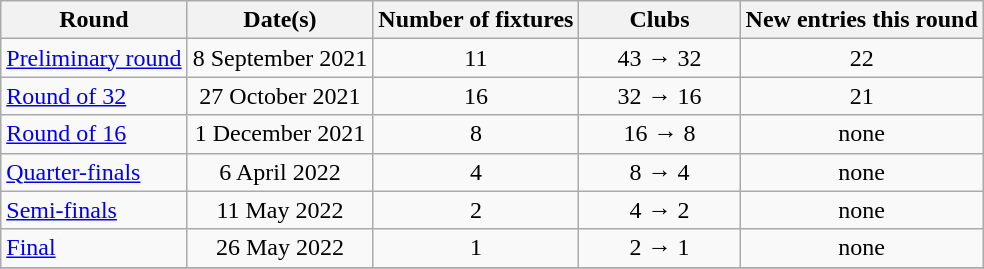<table class="wikitable" style="text-align:center">
<tr>
<th>Round</th>
<th>Date(s)</th>
<th>Number of fixtures</th>
<th width="100">Clubs</th>
<th>New entries this round</th>
</tr>
<tr>
<td style="text-align:left;"><a href='#'>Preliminary round</a></td>
<td>8 September 2021</td>
<td>11</td>
<td>43 → 32</td>
<td>22</td>
</tr>
<tr>
<td style="text-align:left;"><a href='#'>Round of 32</a></td>
<td>27 October 2021</td>
<td>16</td>
<td>32 → 16</td>
<td>21</td>
</tr>
<tr>
<td style="text-align:left;"><a href='#'>Round of 16</a></td>
<td>1 December 2021</td>
<td>8</td>
<td>16 → 8</td>
<td>none</td>
</tr>
<tr>
<td style="text-align:left;"><a href='#'>Quarter-finals</a></td>
<td>6 April 2022</td>
<td>4</td>
<td>8 → 4</td>
<td>none</td>
</tr>
<tr>
<td style="text-align:left;"><a href='#'>Semi-finals</a></td>
<td>11 May 2022</td>
<td>2</td>
<td>4 → 2</td>
<td>none</td>
</tr>
<tr>
<td style="text-align:left;"><a href='#'>Final</a></td>
<td>26 May 2022</td>
<td>1</td>
<td>2 → 1</td>
<td>none</td>
</tr>
<tr>
</tr>
</table>
